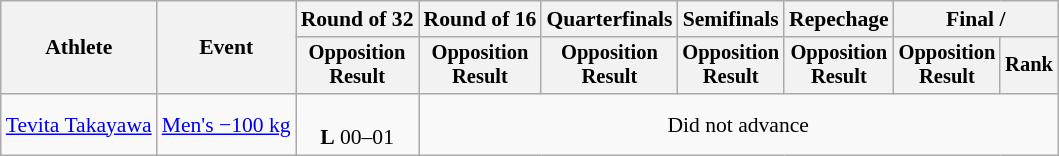<table class="wikitable" style="font-size:90%">
<tr>
<th rowspan="2">Athlete</th>
<th rowspan="2">Event</th>
<th>Round of 32</th>
<th>Round of 16</th>
<th>Quarterfinals</th>
<th>Semifinals</th>
<th>Repechage</th>
<th colspan=2>Final / </th>
</tr>
<tr style="font-size:95%">
<th>Opposition<br>Result</th>
<th>Opposition<br>Result</th>
<th>Opposition<br>Result</th>
<th>Opposition<br>Result</th>
<th>Opposition<br>Result</th>
<th>Opposition<br>Result</th>
<th>Rank</th>
</tr>
<tr align=center>
<td align=left><a href='#'>Tevita Takayawa</a></td>
<td align=left><a href='#'>Men's −100 kg</a></td>
<td><br><strong>L</strong> 00–01</td>
<td colspan=6>Did not advance</td>
</tr>
</table>
